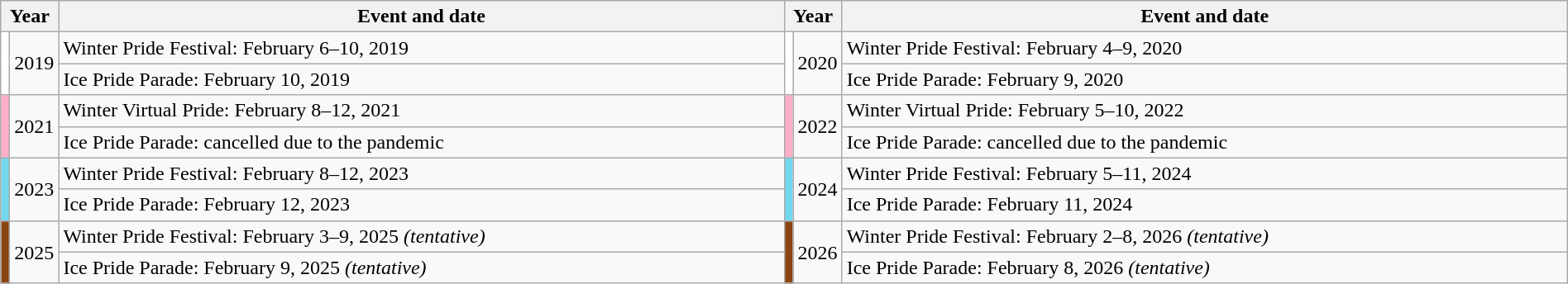<table class="wikitable" width=100%>
<tr>
<th colspan="2">Year</th>
<th width=50%>Event and date</th>
<th colspan="2">Year</th>
<th width=50%>Event and date</th>
</tr>
<tr>
<td rowspan="2" style="background-color:#FFFFFF;"></td>
<td rowspan="2">2019</td>
<td>Winter Pride Festival: February 6–10, 2019</td>
<td rowspan="2" style="background-color:#FFFFFF;"></td>
<td rowspan="2">2020</td>
<td>Winter Pride Festival: February 4–9, 2020</td>
</tr>
<tr>
<td>Ice Pride Parade: February 10, 2019</td>
<td>Ice Pride Parade: February 9, 2020</td>
</tr>
<tr>
<td rowspan="2" style="background-color:#FFAFC7;"></td>
<td rowspan="2">2021</td>
<td>Winter Virtual Pride: February 8–12, 2021</td>
<td rowspan="2" style="background-color:#FFAFC7;"></td>
<td rowspan="2">2022</td>
<td>Winter Virtual Pride: February 5–10, 2022</td>
</tr>
<tr>
<td>Ice Pride Parade: cancelled due to the pandemic</td>
<td>Ice Pride Parade: cancelled due to the pandemic</td>
</tr>
<tr>
<td rowspan="2" style="background-color:#73D7EE;"></td>
<td rowspan="2">2023</td>
<td>Winter Pride Festival: February 8–12, 2023</td>
<td rowspan="2" style="background-color:#73D7EE;"></td>
<td rowspan="2">2024</td>
<td>Winter Pride Festival: February 5–11, 2024</td>
</tr>
<tr>
<td>Ice Pride Parade: February 12, 2023</td>
<td>Ice Pride Parade: February 11, 2024</td>
</tr>
<tr>
<td rowspan="3" style="background-color:#8B4513;"></td>
<td rowspan="3">2025</td>
<td>Winter Pride Festival: February 3–9, 2025 <em>(tentative)</em></td>
<td rowspan="3" style="background-color:#8B4513;"></td>
<td rowspan="3">2026</td>
<td>Winter Pride Festival: February 2–8, 2026 <em>(tentative)</em></td>
</tr>
<tr>
<td>Ice Pride Parade: February 9, 2025 <em>(tentative)</em></td>
<td>Ice Pride Parade: February 8, 2026 <em>(tentative)</em></td>
</tr>
</table>
